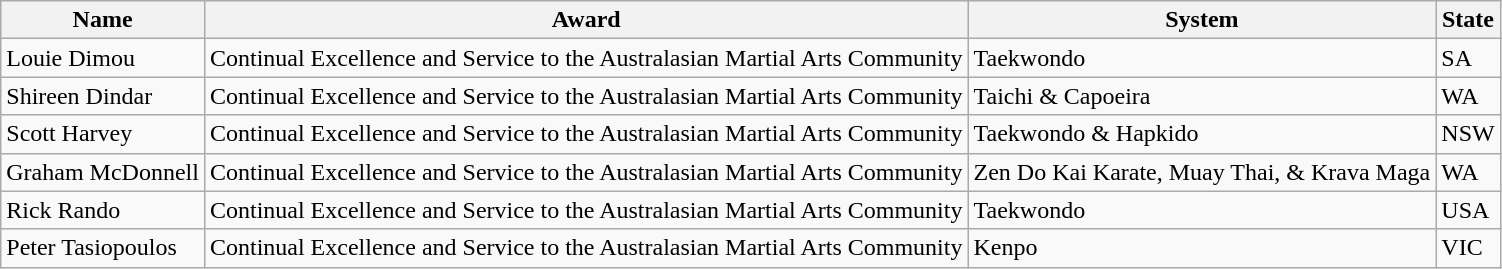<table class="wikitable sortable mw-collapsible">
<tr>
<th>Name</th>
<th>Award</th>
<th>System</th>
<th>State</th>
</tr>
<tr>
<td>Louie Dimou</td>
<td>Continual Excellence and Service to the Australasian Martial Arts Community</td>
<td>Taekwondo</td>
<td>SA</td>
</tr>
<tr>
<td>Shireen Dindar</td>
<td>Continual Excellence and Service to the Australasian Martial Arts Community</td>
<td>Taichi & Capoeira</td>
<td>WA</td>
</tr>
<tr>
<td>Scott Harvey</td>
<td>Continual Excellence and Service to the Australasian Martial Arts Community</td>
<td>Taekwondo & Hapkido</td>
<td>NSW</td>
</tr>
<tr>
<td>Graham McDonnell</td>
<td>Continual Excellence and Service to the Australasian Martial Arts Community</td>
<td>Zen Do Kai Karate, Muay Thai, & Krava Maga</td>
<td>WA</td>
</tr>
<tr>
<td>Rick Rando</td>
<td>Continual Excellence and Service to the Australasian Martial Arts Community</td>
<td>Taekwondo</td>
<td>USA</td>
</tr>
<tr>
<td>Peter Tasiopoulos</td>
<td>Continual Excellence and Service to the Australasian Martial Arts Community</td>
<td>Kenpo</td>
<td>VIC</td>
</tr>
</table>
